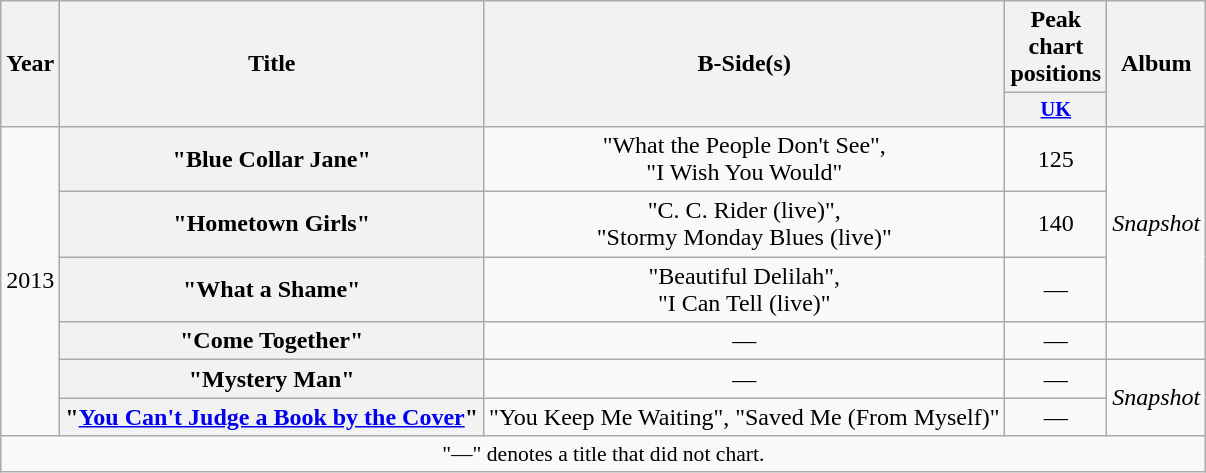<table class="wikitable plainrowheaders" style="text-align:center;" border="1">
<tr>
<th scope="col" rowspan="2">Year</th>
<th scope="col" rowspan="2">Title</th>
<th scope="col" rowspan="2">B-Side(s)</th>
<th scope="col" colspan="1">Peak chart positions</th>
<th scope="col" rowspan="2">Album</th>
</tr>
<tr>
<th scope="col" style="width:3em;font-size:85%;"><a href='#'>UK</a><br></th>
</tr>
<tr>
<td style="text-align:center;" rowspan="6">2013</td>
<th scope="row">"Blue Collar Jane"</th>
<td>"What the People Don't See",<br>"I Wish You Would"</td>
<td>125</td>
<td style="text-align:center;" rowspan="3"><em>Snapshot</em></td>
</tr>
<tr>
<th scope="row">"Hometown Girls"</th>
<td>"C. C. Rider (live)",<br>"Stormy Monday Blues (live)"</td>
<td>140</td>
</tr>
<tr>
<th scope="row">"What a Shame"</th>
<td>"Beautiful Delilah",<br>"I Can Tell (live)"</td>
<td>—</td>
</tr>
<tr>
<th scope="row">"Come Together"</th>
<td>—</td>
<td>—</td>
<td></td>
</tr>
<tr>
<th scope="row">"Mystery Man"</th>
<td>—</td>
<td>—</td>
<td style="text-align:center;" rowspan="2"><em>Snapshot</em></td>
</tr>
<tr>
<th scope="row">"<a href='#'>You Can't Judge a Book by the Cover</a>"</th>
<td>"You Keep Me Waiting", "Saved Me (From Myself)"</td>
<td>—</td>
</tr>
<tr>
<td colspan="5" style="font-size:90%">"—" denotes a title that did not chart.</td>
</tr>
</table>
